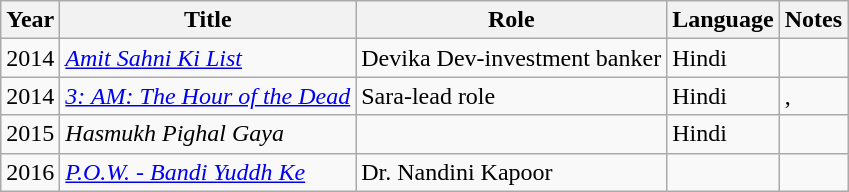<table class="wikitable sortable">
<tr>
<th>Year</th>
<th>Title</th>
<th>Role</th>
<th>Language</th>
<th>Notes</th>
</tr>
<tr>
<td>2014</td>
<td><em><a href='#'>Amit Sahni Ki List</a></em></td>
<td>Devika Dev-investment banker</td>
<td>Hindi</td>
<td></td>
</tr>
<tr>
<td>2014</td>
<td><em><a href='#'>3: AM: The Hour of the Dead</a></em></td>
<td>Sara-lead role</td>
<td>Hindi</td>
<td>,</td>
</tr>
<tr>
<td>2015</td>
<td><em>Hasmukh Pighal Gaya</em></td>
<td></td>
<td>Hindi</td>
<td></td>
</tr>
<tr>
<td>2016</td>
<td><em><a href='#'>P.O.W. - Bandi Yuddh Ke</a></em></td>
<td>Dr. Nandini Kapoor</td>
<td></td>
<td></td>
</tr>
</table>
